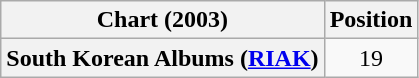<table class="wikitable plainrowheaders">
<tr>
<th>Chart (2003)</th>
<th>Position</th>
</tr>
<tr>
<th scope="row">South Korean Albums (<a href='#'>RIAK</a>)</th>
<td style="text-align:center;">19</td>
</tr>
</table>
